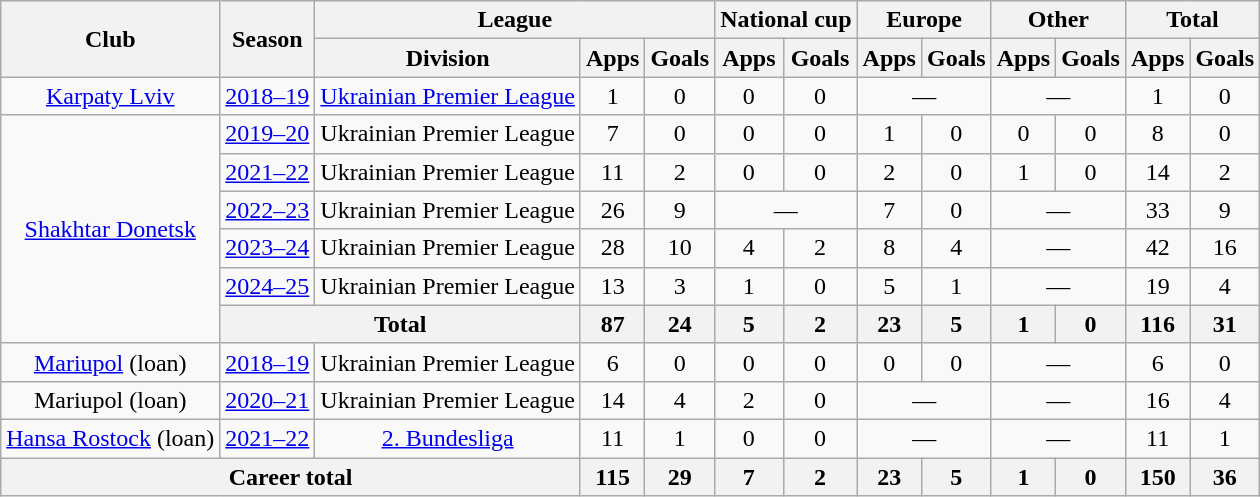<table class="wikitable" style="text-align:center">
<tr>
<th rowspan="2">Club</th>
<th rowspan="2">Season</th>
<th colspan="3">League</th>
<th colspan="2">National cup</th>
<th colspan="2">Europe</th>
<th colspan="2">Other</th>
<th colspan="2">Total</th>
</tr>
<tr>
<th>Division</th>
<th>Apps</th>
<th>Goals</th>
<th>Apps</th>
<th>Goals</th>
<th>Apps</th>
<th>Goals</th>
<th>Apps</th>
<th>Goals</th>
<th>Apps</th>
<th>Goals</th>
</tr>
<tr>
<td><a href='#'>Karpaty Lviv</a></td>
<td><a href='#'>2018–19</a></td>
<td><a href='#'>Ukrainian Premier League</a></td>
<td>1</td>
<td>0</td>
<td>0</td>
<td>0</td>
<td colspan="2">—</td>
<td colspan="2">—</td>
<td>1</td>
<td>0</td>
</tr>
<tr>
<td rowspan="6"><a href='#'>Shakhtar Donetsk</a></td>
<td><a href='#'>2019–20</a></td>
<td>Ukrainian Premier League</td>
<td>7</td>
<td>0</td>
<td>0</td>
<td>0</td>
<td>1</td>
<td>0</td>
<td>0</td>
<td>0</td>
<td>8</td>
<td>0</td>
</tr>
<tr>
<td><a href='#'>2021–22</a></td>
<td>Ukrainian Premier League</td>
<td>11</td>
<td>2</td>
<td>0</td>
<td>0</td>
<td>2</td>
<td>0</td>
<td>1</td>
<td>0</td>
<td>14</td>
<td>2</td>
</tr>
<tr>
<td><a href='#'>2022–23</a></td>
<td>Ukrainian Premier League</td>
<td>26</td>
<td>9</td>
<td colspan="2">—</td>
<td>7</td>
<td>0</td>
<td colspan="2">—</td>
<td>33</td>
<td>9</td>
</tr>
<tr>
<td><a href='#'>2023–24</a></td>
<td>Ukrainian Premier League</td>
<td>28</td>
<td>10</td>
<td>4</td>
<td>2</td>
<td>8</td>
<td>4</td>
<td colspan="2">—</td>
<td>42</td>
<td>16</td>
</tr>
<tr>
<td><a href='#'>2024–25</a></td>
<td>Ukrainian Premier League</td>
<td>13</td>
<td>3</td>
<td>1</td>
<td>0</td>
<td>5</td>
<td>1</td>
<td colspan="2">—</td>
<td>19</td>
<td>4</td>
</tr>
<tr>
<th colspan="2">Total</th>
<th>87</th>
<th>24</th>
<th>5</th>
<th>2</th>
<th>23</th>
<th>5</th>
<th>1</th>
<th>0</th>
<th>116</th>
<th>31</th>
</tr>
<tr>
<td><a href='#'>Mariupol</a> (loan)</td>
<td><a href='#'>2018–19</a></td>
<td>Ukrainian Premier League</td>
<td>6</td>
<td>0</td>
<td>0</td>
<td>0</td>
<td>0</td>
<td>0</td>
<td colspan="2">—</td>
<td>6</td>
<td>0</td>
</tr>
<tr>
<td>Mariupol (loan)</td>
<td><a href='#'>2020–21</a></td>
<td>Ukrainian Premier League</td>
<td>14</td>
<td>4</td>
<td>2</td>
<td>0</td>
<td colspan="2">—</td>
<td colspan="2">—</td>
<td>16</td>
<td>4</td>
</tr>
<tr>
<td><a href='#'>Hansa Rostock</a> (loan)</td>
<td><a href='#'>2021–22</a></td>
<td><a href='#'>2. Bundesliga</a></td>
<td>11</td>
<td>1</td>
<td>0</td>
<td>0</td>
<td colspan="2">—</td>
<td colspan="2">—</td>
<td>11</td>
<td>1</td>
</tr>
<tr>
<th colspan="3">Career total</th>
<th>115</th>
<th>29</th>
<th>7</th>
<th>2</th>
<th>23</th>
<th>5</th>
<th>1</th>
<th>0</th>
<th>150</th>
<th>36</th>
</tr>
</table>
